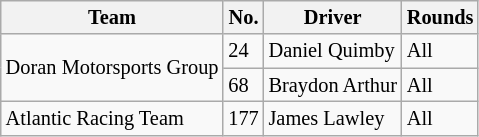<table class="wikitable" style="font-size:85%;">
<tr>
<th>Team</th>
<th>No.</th>
<th>Driver</th>
<th>Rounds</th>
</tr>
<tr>
<td rowspan=2>Doran Motorsports Group</td>
<td>24</td>
<td> Daniel Quimby</td>
<td>All</td>
</tr>
<tr>
<td>68</td>
<td> Braydon Arthur</td>
<td>All</td>
</tr>
<tr>
<td>Atlantic Racing Team</td>
<td>177</td>
<td> James Lawley</td>
<td>All</td>
</tr>
</table>
